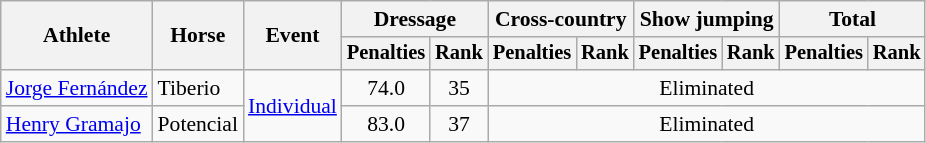<table class=wikitable style=font-size:90%;text-align:center>
<tr>
<th rowspan=2>Athlete</th>
<th rowspan=2>Horse</th>
<th rowspan=2>Event</th>
<th colspan=2>Dressage</th>
<th colspan=2>Cross-country</th>
<th colspan=2>Show jumping</th>
<th colspan=2>Total</th>
</tr>
<tr style=font-size:95%>
<th>Penalties</th>
<th>Rank</th>
<th>Penalties</th>
<th>Rank</th>
<th>Penalties</th>
<th>Rank</th>
<th>Penalties</th>
<th>Rank</th>
</tr>
<tr>
<td align=left><a href='#'>Jorge Fernández</a></td>
<td align=left>Tiberio</td>
<td align=left rowspan=2><a href='#'>Individual</a></td>
<td>74.0</td>
<td>35</td>
<td colspan=6>Eliminated</td>
</tr>
<tr>
<td align=left><a href='#'>Henry Gramajo</a></td>
<td align=left>Potencial</td>
<td>83.0</td>
<td>37</td>
<td colspan=6>Eliminated</td>
</tr>
</table>
